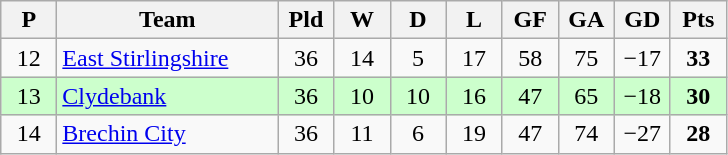<table class="wikitable" style="text-align: center;">
<tr>
<th width=30>P</th>
<th width=140>Team</th>
<th width=30>Pld</th>
<th width=30>W</th>
<th width=30>D</th>
<th width=30>L</th>
<th width=30>GF</th>
<th width=30>GA</th>
<th width=30>GD</th>
<th width=30>Pts</th>
</tr>
<tr>
<td>12</td>
<td align=left><a href='#'>East Stirlingshire</a></td>
<td>36</td>
<td>14</td>
<td>5</td>
<td>17</td>
<td>58</td>
<td>75</td>
<td>−17</td>
<td><strong>33</strong></td>
</tr>
<tr style="background:#ccffcc;">
<td>13</td>
<td align=left><a href='#'>Clydebank</a></td>
<td>36</td>
<td>10</td>
<td>10</td>
<td>16</td>
<td>47</td>
<td>65</td>
<td>−18</td>
<td><strong>30</strong></td>
</tr>
<tr>
<td>14</td>
<td align=left><a href='#'>Brechin City</a></td>
<td>36</td>
<td>11</td>
<td>6</td>
<td>19</td>
<td>47</td>
<td>74</td>
<td>−27</td>
<td><strong>28</strong></td>
</tr>
</table>
